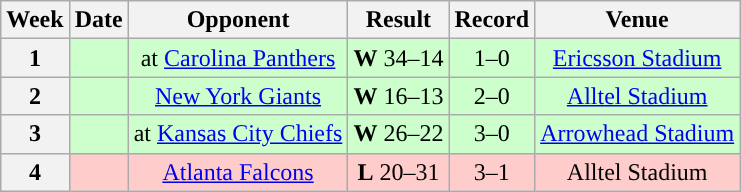<table class="wikitable" style="text-align:center">
<tr>
<th>Week</th>
<th>Date</th>
<th>Opponent</th>
<th>Result</th>
<th>Record</th>
<th>Venue</th>
</tr>
<tr style="background:#cfc">
<th>1</th>
<td></td>
<td>at <a href='#'>Carolina Panthers</a></td>
<td><strong>W</strong> 34–14</td>
<td>1–0</td>
<td><a href='#'>Ericsson Stadium</a></td>
</tr>
<tr style="background:#cfc">
<th>2</th>
<td></td>
<td><a href='#'>New York Giants</a></td>
<td><strong>W</strong> 16–13</td>
<td>2–0</td>
<td><a href='#'>Alltel Stadium</a></td>
</tr>
<tr style="background:#cfc">
<th>3</th>
<td></td>
<td>at <a href='#'>Kansas City Chiefs</a></td>
<td><strong>W</strong> 26–22</td>
<td>3–0</td>
<td><a href='#'>Arrowhead Stadium</a></td>
</tr>
<tr style="background:#fcc">
<th>4</th>
<td></td>
<td><a href='#'>Atlanta Falcons</a></td>
<td><strong>L</strong> 20–31</td>
<td>3–1</td>
<td>Alltel Stadium</td>
</tr>
</table>
